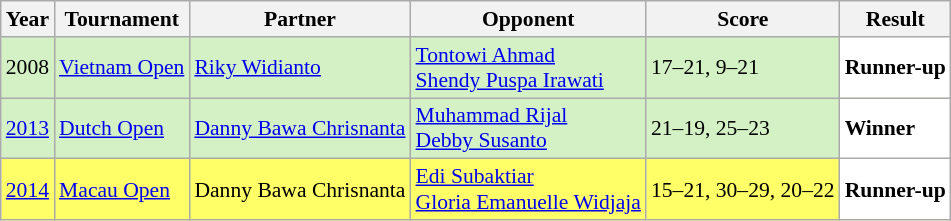<table class="sortable wikitable" style="font-size: 90%;">
<tr>
<th>Year</th>
<th>Tournament</th>
<th>Partner</th>
<th>Opponent</th>
<th>Score</th>
<th>Result</th>
</tr>
<tr style="background:#D4F1C5">
<td align="center">2008</td>
<td align="left"><a href='#'>Vietnam Open</a></td>
<td align="left"> <a href='#'>Riky Widianto</a></td>
<td align="left"> <a href='#'>Tontowi Ahmad</a><br> <a href='#'>Shendy Puspa Irawati</a></td>
<td align="left">17–21, 9–21</td>
<td style="text-align:left; background:white"> <strong>Runner-up</strong></td>
</tr>
<tr style="background:#D4F1C5">
<td align="center"><a href='#'>2013</a></td>
<td align="left"><a href='#'>Dutch Open</a></td>
<td align="left"> <a href='#'>Danny Bawa Chrisnanta</a></td>
<td align="left"> <a href='#'>Muhammad Rijal</a><br> <a href='#'>Debby Susanto</a></td>
<td align="left">21–19, 25–23</td>
<td style="text-align:left; background:white"> <strong>Winner</strong></td>
</tr>
<tr style="background:#FFFF67">
<td align="center"><a href='#'>2014</a></td>
<td align="left"><a href='#'>Macau Open</a></td>
<td align="left"> Danny Bawa Chrisnanta</td>
<td align="left"> <a href='#'>Edi Subaktiar</a><br> <a href='#'>Gloria Emanuelle Widjaja</a></td>
<td align="left">15–21, 30–29, 20–22</td>
<td style="text-align:left; background:white"> <strong>Runner-up</strong></td>
</tr>
</table>
